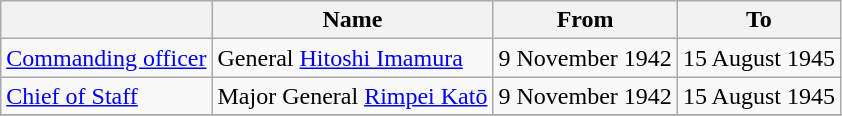<table class=wikitable>
<tr>
<th></th>
<th>Name</th>
<th>From</th>
<th>To</th>
</tr>
<tr>
<td><a href='#'>Commanding officer</a></td>
<td>General <a href='#'>Hitoshi Imamura</a></td>
<td>9 November 1942</td>
<td>15 August 1945</td>
</tr>
<tr>
<td><a href='#'>Chief of Staff</a></td>
<td>Major General <a href='#'>Rimpei Katō</a></td>
<td>9 November 1942</td>
<td>15 August 1945</td>
</tr>
<tr>
</tr>
</table>
